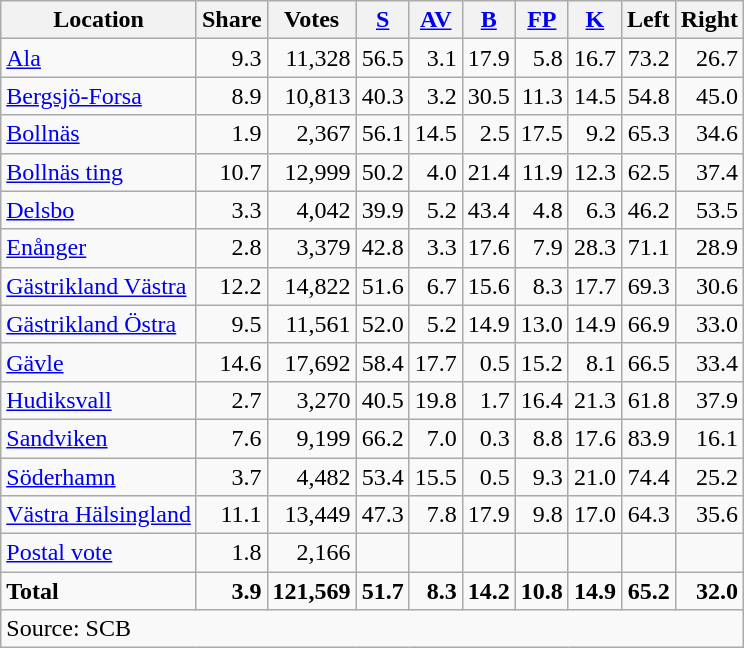<table class="wikitable sortable" style=text-align:right>
<tr>
<th>Location</th>
<th>Share</th>
<th>Votes</th>
<th><a href='#'>S</a></th>
<th><a href='#'>AV</a></th>
<th><a href='#'>B</a></th>
<th><a href='#'>FP</a></th>
<th><a href='#'>K</a></th>
<th>Left</th>
<th>Right</th>
</tr>
<tr>
<td align=left><a href='#'>Ala</a></td>
<td>9.3</td>
<td>11,328</td>
<td>56.5</td>
<td>3.1</td>
<td>17.9</td>
<td>5.8</td>
<td>16.7</td>
<td>73.2</td>
<td>26.7</td>
</tr>
<tr>
<td align=left><a href='#'>Bergsjö-Forsa</a></td>
<td>8.9</td>
<td>10,813</td>
<td>40.3</td>
<td>3.2</td>
<td>30.5</td>
<td>11.3</td>
<td>14.5</td>
<td>54.8</td>
<td>45.0</td>
</tr>
<tr>
<td align=left><a href='#'>Bollnäs</a></td>
<td>1.9</td>
<td>2,367</td>
<td>56.1</td>
<td>14.5</td>
<td>2.5</td>
<td>17.5</td>
<td>9.2</td>
<td>65.3</td>
<td>34.6</td>
</tr>
<tr>
<td align=left><a href='#'>Bollnäs ting</a></td>
<td>10.7</td>
<td>12,999</td>
<td>50.2</td>
<td>4.0</td>
<td>21.4</td>
<td>11.9</td>
<td>12.3</td>
<td>62.5</td>
<td>37.4</td>
</tr>
<tr>
<td align=left><a href='#'>Delsbo</a></td>
<td>3.3</td>
<td>4,042</td>
<td>39.9</td>
<td>5.2</td>
<td>43.4</td>
<td>4.8</td>
<td>6.3</td>
<td>46.2</td>
<td>53.5</td>
</tr>
<tr>
<td align=left><a href='#'>Enånger</a></td>
<td>2.8</td>
<td>3,379</td>
<td>42.8</td>
<td>3.3</td>
<td>17.6</td>
<td>7.9</td>
<td>28.3</td>
<td>71.1</td>
<td>28.9</td>
</tr>
<tr>
<td align=left><a href='#'>Gästrikland Västra</a></td>
<td>12.2</td>
<td>14,822</td>
<td>51.6</td>
<td>6.7</td>
<td>15.6</td>
<td>8.3</td>
<td>17.7</td>
<td>69.3</td>
<td>30.6</td>
</tr>
<tr>
<td align=left><a href='#'>Gästrikland Östra</a></td>
<td>9.5</td>
<td>11,561</td>
<td>52.0</td>
<td>5.2</td>
<td>14.9</td>
<td>13.0</td>
<td>14.9</td>
<td>66.9</td>
<td>33.0</td>
</tr>
<tr>
<td align=left><a href='#'>Gävle</a></td>
<td>14.6</td>
<td>17,692</td>
<td>58.4</td>
<td>17.7</td>
<td>0.5</td>
<td>15.2</td>
<td>8.1</td>
<td>66.5</td>
<td>33.4</td>
</tr>
<tr>
<td align=left><a href='#'>Hudiksvall</a></td>
<td>2.7</td>
<td>3,270</td>
<td>40.5</td>
<td>19.8</td>
<td>1.7</td>
<td>16.4</td>
<td>21.3</td>
<td>61.8</td>
<td>37.9</td>
</tr>
<tr>
<td align=left><a href='#'>Sandviken</a></td>
<td>7.6</td>
<td>9,199</td>
<td>66.2</td>
<td>7.0</td>
<td>0.3</td>
<td>8.8</td>
<td>17.6</td>
<td>83.9</td>
<td>16.1</td>
</tr>
<tr>
<td align=left><a href='#'>Söderhamn</a></td>
<td>3.7</td>
<td>4,482</td>
<td>53.4</td>
<td>15.5</td>
<td>0.5</td>
<td>9.3</td>
<td>21.0</td>
<td>74.4</td>
<td>25.2</td>
</tr>
<tr>
<td align=left><a href='#'>Västra Hälsingland</a></td>
<td>11.1</td>
<td>13,449</td>
<td>47.3</td>
<td>7.8</td>
<td>17.9</td>
<td>9.8</td>
<td>17.0</td>
<td>64.3</td>
<td>35.6</td>
</tr>
<tr>
<td align=left><a href='#'>Postal vote</a></td>
<td>1.8</td>
<td>2,166</td>
<td></td>
<td></td>
<td></td>
<td></td>
<td></td>
<td></td>
<td></td>
</tr>
<tr>
<td align=left><strong>Total</strong></td>
<td><strong>3.9</strong></td>
<td><strong>121,569</strong></td>
<td><strong>51.7</strong></td>
<td><strong>8.3</strong></td>
<td><strong>14.2</strong></td>
<td><strong>10.8</strong></td>
<td><strong>14.9</strong></td>
<td><strong>65.2</strong></td>
<td><strong>32.0</strong></td>
</tr>
<tr>
<td align=left colspan=10>Source: SCB </td>
</tr>
</table>
